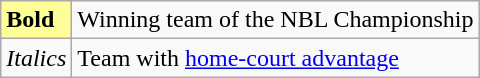<table class="wikitable">
<tr>
<td bgcolor=#FFFF99><strong>Bold</strong></td>
<td>Winning team of the NBL Championship</td>
</tr>
<tr>
<td><em>Italics</em></td>
<td>Team with <a href='#'>home-court advantage</a></td>
</tr>
</table>
